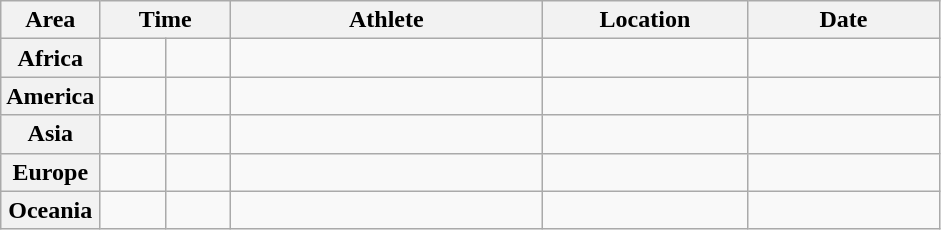<table class="wikitable">
<tr>
<th width="45">Area</th>
<th width="80" colspan="2">Time</th>
<th width="200">Athlete</th>
<th width="130">Location</th>
<th width="120">Date</th>
</tr>
<tr>
<th>Africa</th>
<td align="center"></td>
<td align="center"></td>
<td></td>
<td></td>
<td align="right"></td>
</tr>
<tr>
<th>America</th>
<td align="center"></td>
<td align="center"></td>
<td></td>
<td></td>
<td align="right"></td>
</tr>
<tr>
<th>Asia</th>
<td align="center"></td>
<td align="center"></td>
<td></td>
<td></td>
<td align="right"></td>
</tr>
<tr>
<th>Europe</th>
<td align="center"></td>
<td align="center"></td>
<td></td>
<td></td>
<td align="right"></td>
</tr>
<tr>
<th>Oceania</th>
<td align="center"></td>
<td align="center"></td>
<td></td>
<td></td>
<td align="right"></td>
</tr>
</table>
